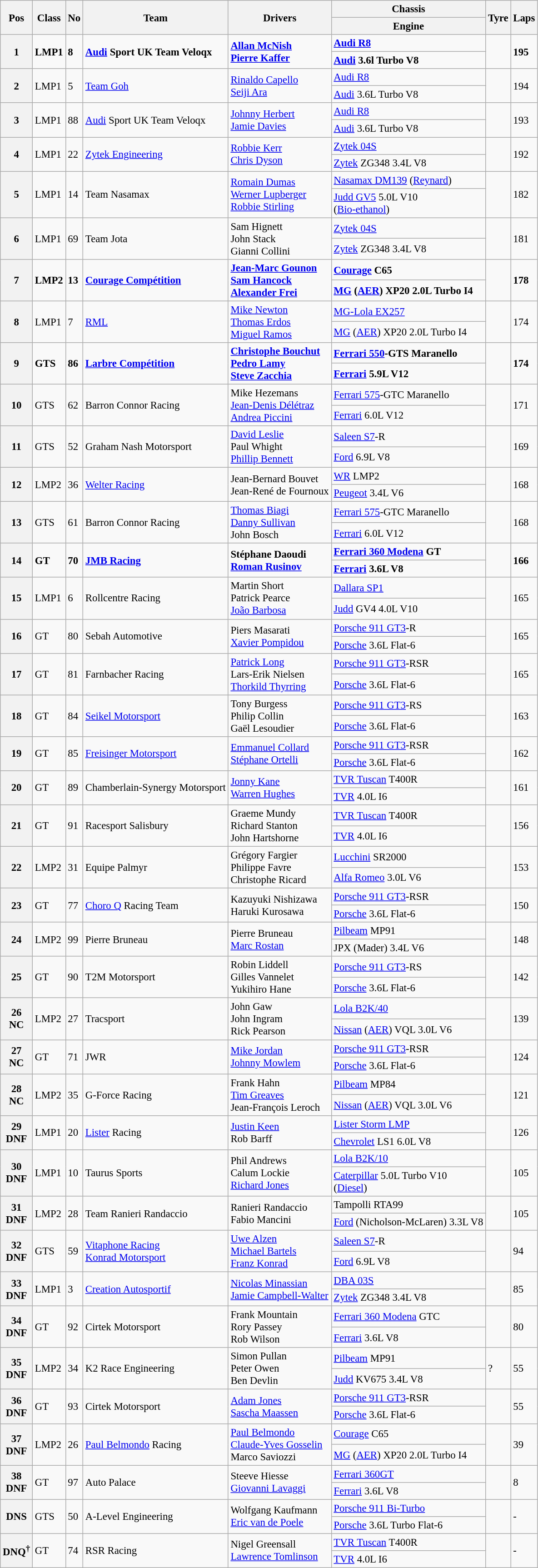<table class="wikitable" style="font-size: 95%;">
<tr>
<th rowspan=2>Pos</th>
<th rowspan=2>Class</th>
<th rowspan=2>No</th>
<th rowspan=2>Team</th>
<th rowspan=2>Drivers</th>
<th>Chassis</th>
<th rowspan=2>Tyre</th>
<th rowspan=2>Laps</th>
</tr>
<tr>
<th>Engine</th>
</tr>
<tr style="font-weight:bold">
<th rowspan=2>1</th>
<td rowspan=2>LMP1</td>
<td rowspan=2>8</td>
<td rowspan=2> <a href='#'>Audi</a> Sport UK Team Veloqx</td>
<td rowspan=2> <a href='#'>Allan McNish</a><br> <a href='#'>Pierre Kaffer</a></td>
<td><a href='#'>Audi R8</a></td>
<td rowspan=2></td>
<td rowspan=2>195</td>
</tr>
<tr style="font-weight:bold">
<td><a href='#'>Audi</a> 3.6l Turbo V8</td>
</tr>
<tr>
<th rowspan=2>2</th>
<td rowspan=2>LMP1</td>
<td rowspan=2>5</td>
<td rowspan=2> <a href='#'>Team Goh</a></td>
<td rowspan=2> <a href='#'>Rinaldo Capello</a><br> <a href='#'>Seiji Ara</a></td>
<td><a href='#'>Audi R8</a></td>
<td rowspan=2></td>
<td rowspan=2>194</td>
</tr>
<tr>
<td><a href='#'>Audi</a> 3.6L Turbo V8</td>
</tr>
<tr>
<th rowspan=2>3</th>
<td rowspan=2>LMP1</td>
<td rowspan=2>88</td>
<td rowspan=2> <a href='#'>Audi</a> Sport UK Team Veloqx</td>
<td rowspan=2> <a href='#'>Johnny Herbert</a><br> <a href='#'>Jamie Davies</a></td>
<td><a href='#'>Audi R8</a></td>
<td rowspan=2></td>
<td rowspan=2>193</td>
</tr>
<tr>
<td><a href='#'>Audi</a> 3.6L Turbo V8</td>
</tr>
<tr>
<th rowspan=2>4</th>
<td rowspan=2>LMP1</td>
<td rowspan=2>22</td>
<td rowspan=2> <a href='#'>Zytek Engineering</a></td>
<td rowspan=2> <a href='#'>Robbie Kerr</a><br> <a href='#'>Chris Dyson</a></td>
<td><a href='#'>Zytek 04S</a></td>
<td rowspan=2></td>
<td rowspan=2>192</td>
</tr>
<tr>
<td><a href='#'>Zytek</a> ZG348 3.4L V8</td>
</tr>
<tr>
<th rowspan=2>5</th>
<td rowspan=2>LMP1</td>
<td rowspan=2>14</td>
<td rowspan=2> Team Nasamax</td>
<td rowspan=2> <a href='#'>Romain Dumas</a><br> <a href='#'>Werner Lupberger</a><br> <a href='#'>Robbie Stirling</a></td>
<td><a href='#'>Nasamax DM139</a> (<a href='#'>Reynard</a>)</td>
<td rowspan=2></td>
<td rowspan=2>182</td>
</tr>
<tr>
<td><a href='#'>Judd GV5</a> 5.0L V10<br>(<a href='#'>Bio-ethanol</a>)</td>
</tr>
<tr>
<th rowspan=2>6</th>
<td rowspan=2>LMP1</td>
<td rowspan=2>69</td>
<td rowspan=2> Team Jota</td>
<td rowspan=2> Sam Hignett<br> John Stack<br> Gianni Collini</td>
<td><a href='#'>Zytek 04S</a></td>
<td rowspan=2></td>
<td rowspan=2>181</td>
</tr>
<tr>
<td><a href='#'>Zytek</a> ZG348 3.4L V8</td>
</tr>
<tr style="font-weight:bold">
<th rowspan=2>7</th>
<td rowspan=2>LMP2</td>
<td rowspan=2>13</td>
<td rowspan=2> <a href='#'>Courage Compétition</a></td>
<td rowspan=2> <a href='#'>Jean-Marc Gounon</a><br> <a href='#'>Sam Hancock</a><br> <a href='#'>Alexander Frei</a></td>
<td><a href='#'>Courage</a> C65</td>
<td rowspan=2></td>
<td rowspan=2>178</td>
</tr>
<tr style="font-weight:bold">
<td><a href='#'>MG</a> (<a href='#'>AER</a>) XP20 2.0L Turbo I4</td>
</tr>
<tr>
<th rowspan=2>8</th>
<td rowspan=2>LMP1</td>
<td rowspan=2>7</td>
<td rowspan=2> <a href='#'>RML</a></td>
<td rowspan=2> <a href='#'>Mike Newton</a><br> <a href='#'>Thomas Erdos</a><br> <a href='#'>Miguel Ramos</a></td>
<td><a href='#'>MG-Lola EX257</a></td>
<td rowspan=2></td>
<td rowspan=2>174</td>
</tr>
<tr>
<td><a href='#'>MG</a> (<a href='#'>AER</a>) XP20 2.0L Turbo I4</td>
</tr>
<tr style="font-weight:bold">
<th rowspan=2>9</th>
<td rowspan=2>GTS</td>
<td rowspan=2>86</td>
<td rowspan=2> <a href='#'>Larbre Compétition</a></td>
<td rowspan=2> <a href='#'>Christophe Bouchut</a><br> <a href='#'>Pedro Lamy</a><br> <a href='#'>Steve Zacchia</a></td>
<td><a href='#'>Ferrari 550</a>-GTS Maranello</td>
<td rowspan=2></td>
<td rowspan=2>174</td>
</tr>
<tr style="font-weight:bold">
<td><a href='#'>Ferrari</a> 5.9L V12</td>
</tr>
<tr>
<th rowspan=2>10</th>
<td rowspan=2>GTS</td>
<td rowspan=2>62</td>
<td rowspan=2> Barron Connor Racing</td>
<td rowspan=2> Mike Hezemans<br> <a href='#'>Jean-Denis Délétraz</a><br> <a href='#'>Andrea Piccini</a></td>
<td><a href='#'>Ferrari 575</a>-GTC Maranello</td>
<td rowspan=2></td>
<td rowspan=2>171</td>
</tr>
<tr>
<td><a href='#'>Ferrari</a> 6.0L V12</td>
</tr>
<tr>
<th rowspan=2>11</th>
<td rowspan=2>GTS</td>
<td rowspan=2>52</td>
<td rowspan=2> Graham Nash Motorsport</td>
<td rowspan=2> <a href='#'>David Leslie</a><br> Paul Whight<br> <a href='#'>Phillip Bennett</a></td>
<td><a href='#'>Saleen S7</a>-R</td>
<td rowspan=2></td>
<td rowspan=2>169</td>
</tr>
<tr>
<td><a href='#'>Ford</a> 6.9L V8</td>
</tr>
<tr>
<th rowspan=2>12</th>
<td rowspan=2>LMP2</td>
<td rowspan=2>36</td>
<td rowspan=2> <a href='#'>Welter Racing</a></td>
<td rowspan=2> Jean-Bernard Bouvet<br> Jean-René de Fournoux</td>
<td><a href='#'>WR</a> LMP2</td>
<td rowspan=2></td>
<td rowspan=2>168</td>
</tr>
<tr>
<td><a href='#'>Peugeot</a> 3.4L V6</td>
</tr>
<tr>
<th rowspan=2>13</th>
<td rowspan=2>GTS</td>
<td rowspan=2>61</td>
<td rowspan=2> Barron Connor Racing</td>
<td rowspan=2> <a href='#'>Thomas Biagi</a><br> <a href='#'>Danny Sullivan</a><br> John Bosch</td>
<td><a href='#'>Ferrari 575</a>-GTC Maranello</td>
<td rowspan=2></td>
<td rowspan=2>168</td>
</tr>
<tr>
<td><a href='#'>Ferrari</a> 6.0L V12</td>
</tr>
<tr style="font-weight:bold">
<th rowspan=2>14</th>
<td rowspan=2>GT</td>
<td rowspan=2>70</td>
<td rowspan=2> <a href='#'>JMB Racing</a></td>
<td rowspan=2> Stéphane Daoudi<br> <a href='#'>Roman Rusinov</a></td>
<td><a href='#'>Ferrari 360 Modena</a> GT</td>
<td rowspan=2></td>
<td rowspan=2>166</td>
</tr>
<tr style="font-weight:bold">
<td><a href='#'>Ferrari</a> 3.6L V8</td>
</tr>
<tr>
<th rowspan=2>15</th>
<td rowspan=2>LMP1</td>
<td rowspan=2>6</td>
<td rowspan=2> Rollcentre Racing</td>
<td rowspan=2> Martin Short<br> Patrick Pearce<br> <a href='#'>João Barbosa</a></td>
<td><a href='#'>Dallara SP1</a></td>
<td rowspan=2></td>
<td rowspan=2>165</td>
</tr>
<tr>
<td><a href='#'>Judd</a> GV4 4.0L V10</td>
</tr>
<tr>
<th rowspan=2>16</th>
<td rowspan=2>GT</td>
<td rowspan=2>80</td>
<td rowspan=2> Sebah Automotive</td>
<td rowspan=2> Piers Masarati<br> <a href='#'>Xavier Pompidou</a></td>
<td><a href='#'>Porsche 911 GT3</a>-R</td>
<td rowspan=2></td>
<td rowspan=2>165</td>
</tr>
<tr>
<td><a href='#'>Porsche</a> 3.6L Flat-6</td>
</tr>
<tr>
<th rowspan=2>17</th>
<td rowspan=2>GT</td>
<td rowspan=2>81</td>
<td rowspan=2> Farnbacher Racing</td>
<td rowspan=2> <a href='#'>Patrick Long</a><br> Lars-Erik Nielsen<br> <a href='#'>Thorkild Thyrring</a></td>
<td><a href='#'>Porsche 911 GT3</a>-RSR</td>
<td rowspan=2></td>
<td rowspan=2>165</td>
</tr>
<tr>
<td><a href='#'>Porsche</a> 3.6L Flat-6</td>
</tr>
<tr>
<th rowspan=2>18</th>
<td rowspan=2>GT</td>
<td rowspan=2>84</td>
<td rowspan=2> <a href='#'>Seikel Motorsport</a></td>
<td rowspan=2> Tony Burgess<br> Philip Collin<br> Gaël Lesoudier</td>
<td><a href='#'>Porsche 911 GT3</a>-RS</td>
<td rowspan=2></td>
<td rowspan=2>163</td>
</tr>
<tr>
<td><a href='#'>Porsche</a> 3.6L Flat-6</td>
</tr>
<tr>
<th rowspan=2>19</th>
<td rowspan=2>GT</td>
<td rowspan=2>85</td>
<td rowspan=2> <a href='#'>Freisinger Motorsport</a></td>
<td rowspan=2> <a href='#'>Emmanuel Collard</a><br> <a href='#'>Stéphane Ortelli</a></td>
<td><a href='#'>Porsche 911 GT3</a>-RSR</td>
<td rowspan=2></td>
<td rowspan=2>162</td>
</tr>
<tr>
<td><a href='#'>Porsche</a> 3.6L Flat-6</td>
</tr>
<tr>
<th rowspan=2>20</th>
<td rowspan=2>GT</td>
<td rowspan=2>89</td>
<td rowspan=2> Chamberlain-Synergy Motorsport</td>
<td rowspan=2> <a href='#'>Jonny Kane</a><br> <a href='#'>Warren Hughes</a></td>
<td><a href='#'>TVR Tuscan</a> T400R</td>
<td rowspan=2></td>
<td rowspan=2>161</td>
</tr>
<tr>
<td><a href='#'>TVR</a> 4.0L I6</td>
</tr>
<tr>
<th rowspan=2>21</th>
<td rowspan=2>GT</td>
<td rowspan=2>91</td>
<td rowspan=2> Racesport Salisbury</td>
<td rowspan=2> Graeme Mundy<br> Richard Stanton<br> John Hartshorne</td>
<td><a href='#'>TVR Tuscan</a> T400R</td>
<td rowspan=2></td>
<td rowspan=2>156</td>
</tr>
<tr>
<td><a href='#'>TVR</a> 4.0L I6</td>
</tr>
<tr>
<th rowspan=2>22</th>
<td rowspan=2>LMP2</td>
<td rowspan=2>31</td>
<td rowspan=2> Equipe Palmyr</td>
<td rowspan=2> Grégory Fargier<br> Philippe Favre<br> Christophe Ricard</td>
<td><a href='#'>Lucchini</a> SR2000</td>
<td rowspan=2></td>
<td rowspan=2>153</td>
</tr>
<tr>
<td><a href='#'>Alfa Romeo</a> 3.0L V6</td>
</tr>
<tr>
<th rowspan=2>23</th>
<td rowspan=2>GT</td>
<td rowspan=2>77</td>
<td rowspan=2> <a href='#'>Choro Q</a> Racing Team</td>
<td rowspan=2> Kazuyuki Nishizawa<br> Haruki Kurosawa</td>
<td><a href='#'>Porsche 911 GT3</a>-RSR</td>
<td rowspan=2></td>
<td rowspan=2>150</td>
</tr>
<tr>
<td><a href='#'>Porsche</a> 3.6L Flat-6</td>
</tr>
<tr>
<th rowspan=2>24</th>
<td rowspan=2>LMP2</td>
<td rowspan=2>99</td>
<td rowspan=2> Pierre Bruneau</td>
<td rowspan=2> Pierre Bruneau<br> <a href='#'>Marc Rostan</a></td>
<td><a href='#'>Pilbeam</a> MP91</td>
<td rowspan=2></td>
<td rowspan=2>148</td>
</tr>
<tr>
<td>JPX (Mader) 3.4L V6</td>
</tr>
<tr>
<th rowspan=2>25</th>
<td rowspan=2>GT</td>
<td rowspan=2>90</td>
<td rowspan=2> T2M Motorsport</td>
<td rowspan=2> Robin Liddell<br> Gilles Vannelet<br> Yukihiro Hane</td>
<td><a href='#'>Porsche 911 GT3</a>-RS</td>
<td rowspan=2></td>
<td rowspan=2>142</td>
</tr>
<tr>
<td><a href='#'>Porsche</a> 3.6L Flat-6</td>
</tr>
<tr>
<th rowspan=2>26<br>NC</th>
<td rowspan=2>LMP2</td>
<td rowspan=2>27</td>
<td rowspan=2> Tracsport</td>
<td rowspan=2> John Gaw<br> John Ingram<br> Rick Pearson</td>
<td><a href='#'>Lola B2K/40</a></td>
<td rowspan=2></td>
<td rowspan=2>139</td>
</tr>
<tr>
<td><a href='#'>Nissan</a> (<a href='#'>AER</a>) VQL 3.0L V6</td>
</tr>
<tr>
<th rowspan=2>27<br>NC</th>
<td rowspan=2>GT</td>
<td rowspan=2>71</td>
<td rowspan=2> JWR</td>
<td rowspan=2> <a href='#'>Mike Jordan</a><br> <a href='#'>Johnny Mowlem</a></td>
<td><a href='#'>Porsche 911 GT3</a>-RSR</td>
<td rowspan=2></td>
<td rowspan=2>124</td>
</tr>
<tr>
<td><a href='#'>Porsche</a> 3.6L Flat-6</td>
</tr>
<tr>
<th rowspan=2>28<br>NC</th>
<td rowspan=2>LMP2</td>
<td rowspan=2>35</td>
<td rowspan=2> G-Force Racing</td>
<td rowspan=2> Frank Hahn<br> <a href='#'>Tim Greaves</a><br> Jean-François Leroch</td>
<td><a href='#'>Pilbeam</a> MP84</td>
<td rowspan=2></td>
<td rowspan=2>121</td>
</tr>
<tr>
<td><a href='#'>Nissan</a> (<a href='#'>AER</a>) VQL 3.0L V6</td>
</tr>
<tr>
<th rowspan=2>29<br>DNF</th>
<td rowspan=2>LMP1</td>
<td rowspan=2>20</td>
<td rowspan=2> <a href='#'>Lister</a> Racing</td>
<td rowspan=2> <a href='#'>Justin Keen</a><br> Rob Barff</td>
<td><a href='#'>Lister Storm LMP</a></td>
<td rowspan=2></td>
<td rowspan=2>126</td>
</tr>
<tr>
<td><a href='#'>Chevrolet</a> LS1 6.0L V8</td>
</tr>
<tr>
<th rowspan=2>30<br>DNF</th>
<td rowspan=2>LMP1</td>
<td rowspan=2>10</td>
<td rowspan=2> Taurus Sports</td>
<td rowspan=2> Phil Andrews<br> Calum Lockie<br> <a href='#'>Richard Jones</a></td>
<td><a href='#'>Lola B2K/10</a></td>
<td rowspan=2></td>
<td rowspan=2>105</td>
</tr>
<tr>
<td><a href='#'>Caterpillar</a> 5.0L Turbo V10<br>(<a href='#'>Diesel</a>)</td>
</tr>
<tr>
<th rowspan=2>31<br>DNF</th>
<td rowspan=2>LMP2</td>
<td rowspan=2>28</td>
<td rowspan=2> Team Ranieri Randaccio</td>
<td rowspan=2> Ranieri Randaccio<br> Fabio Mancini</td>
<td>Tampolli RTA99</td>
<td rowspan=2></td>
<td rowspan=2>105</td>
</tr>
<tr>
<td><a href='#'>Ford</a> (Nicholson-McLaren) 3.3L V8</td>
</tr>
<tr>
<th rowspan=2>32<br>DNF</th>
<td rowspan=2>GTS</td>
<td rowspan=2>59</td>
<td rowspan=2> <a href='#'>Vitaphone Racing</a><br> <a href='#'>Konrad Motorsport</a></td>
<td rowspan=2> <a href='#'>Uwe Alzen</a><br> <a href='#'>Michael Bartels</a><br> <a href='#'>Franz Konrad</a></td>
<td><a href='#'>Saleen S7</a>-R</td>
<td rowspan=2></td>
<td rowspan=2>94</td>
</tr>
<tr>
<td><a href='#'>Ford</a> 6.9L V8</td>
</tr>
<tr>
<th rowspan=2>33<br>DNF</th>
<td rowspan=2>LMP1</td>
<td rowspan=2>3</td>
<td rowspan=2> <a href='#'>Creation Autosportif</a></td>
<td rowspan=2> <a href='#'>Nicolas Minassian</a><br> <a href='#'>Jamie Campbell-Walter</a></td>
<td><a href='#'>DBA 03S</a></td>
<td rowspan=2></td>
<td rowspan=2>85</td>
</tr>
<tr>
<td><a href='#'>Zytek</a> ZG348 3.4L V8</td>
</tr>
<tr>
<th rowspan=2>34<br>DNF</th>
<td rowspan=2>GT</td>
<td rowspan=2>92</td>
<td rowspan=2> Cirtek Motorsport</td>
<td rowspan=2> Frank Mountain<br> Rory Passey<br> Rob Wilson</td>
<td><a href='#'>Ferrari 360 Modena</a> GTC</td>
<td rowspan=2></td>
<td rowspan=2>80</td>
</tr>
<tr>
<td><a href='#'>Ferrari</a> 3.6L V8</td>
</tr>
<tr>
<th rowspan=2>35<br>DNF</th>
<td rowspan=2>LMP2</td>
<td rowspan=2>34</td>
<td rowspan=2> K2 Race Engineering</td>
<td rowspan=2> Simon Pullan<br> Peter Owen<br> Ben Devlin</td>
<td><a href='#'>Pilbeam</a> MP91</td>
<td rowspan=2>?</td>
<td rowspan=2>55</td>
</tr>
<tr>
<td><a href='#'>Judd</a> KV675 3.4L V8</td>
</tr>
<tr>
<th rowspan=2>36<br>DNF</th>
<td rowspan=2>GT</td>
<td rowspan=2>93</td>
<td rowspan=2> Cirtek Motorsport</td>
<td rowspan=2> <a href='#'>Adam Jones</a><br> <a href='#'>Sascha Maassen</a></td>
<td><a href='#'>Porsche 911 GT3</a>-RSR</td>
<td rowspan=2></td>
<td rowspan=2>55</td>
</tr>
<tr>
<td><a href='#'>Porsche</a> 3.6L Flat-6</td>
</tr>
<tr>
<th rowspan=2>37<br>DNF</th>
<td rowspan=2>LMP2</td>
<td rowspan=2>26</td>
<td rowspan=2> <a href='#'>Paul Belmondo</a> Racing</td>
<td rowspan=2> <a href='#'>Paul Belmondo</a><br> <a href='#'>Claude-Yves Gosselin</a><br> Marco Saviozzi</td>
<td><a href='#'>Courage</a> C65</td>
<td rowspan=2></td>
<td rowspan=2>39</td>
</tr>
<tr>
<td><a href='#'>MG</a> (<a href='#'>AER</a>) XP20 2.0L Turbo I4</td>
</tr>
<tr>
<th rowspan=2>38<br>DNF</th>
<td rowspan=2>GT</td>
<td rowspan=2>97</td>
<td rowspan=2> Auto Palace</td>
<td rowspan=2> Steeve Hiesse<br> <a href='#'>Giovanni Lavaggi</a></td>
<td><a href='#'>Ferrari 360GT</a></td>
<td rowspan=2></td>
<td rowspan=2>8</td>
</tr>
<tr>
<td><a href='#'>Ferrari</a> 3.6L V8</td>
</tr>
<tr>
<th rowspan=2>DNS</th>
<td rowspan=2>GTS</td>
<td rowspan=2>50</td>
<td rowspan=2> A-Level Engineering</td>
<td rowspan=2> Wolfgang Kaufmann<br> <a href='#'>Eric van de Poele</a></td>
<td><a href='#'>Porsche 911 Bi-Turbo</a></td>
<td rowspan=2></td>
<td rowspan=2>-</td>
</tr>
<tr>
<td><a href='#'>Porsche</a> 3.6L Turbo Flat-6</td>
</tr>
<tr>
<th rowspan=2>DNQ<sup>†</sup></th>
<td rowspan=2>GT</td>
<td rowspan=2>74</td>
<td rowspan=2> RSR Racing</td>
<td rowspan=2> Nigel Greensall<br> <a href='#'>Lawrence Tomlinson</a></td>
<td><a href='#'>TVR Tuscan</a> T400R</td>
<td rowspan=2></td>
<td rowspan=2>-</td>
</tr>
<tr>
<td><a href='#'>TVR</a> 4.0L I6</td>
</tr>
</table>
